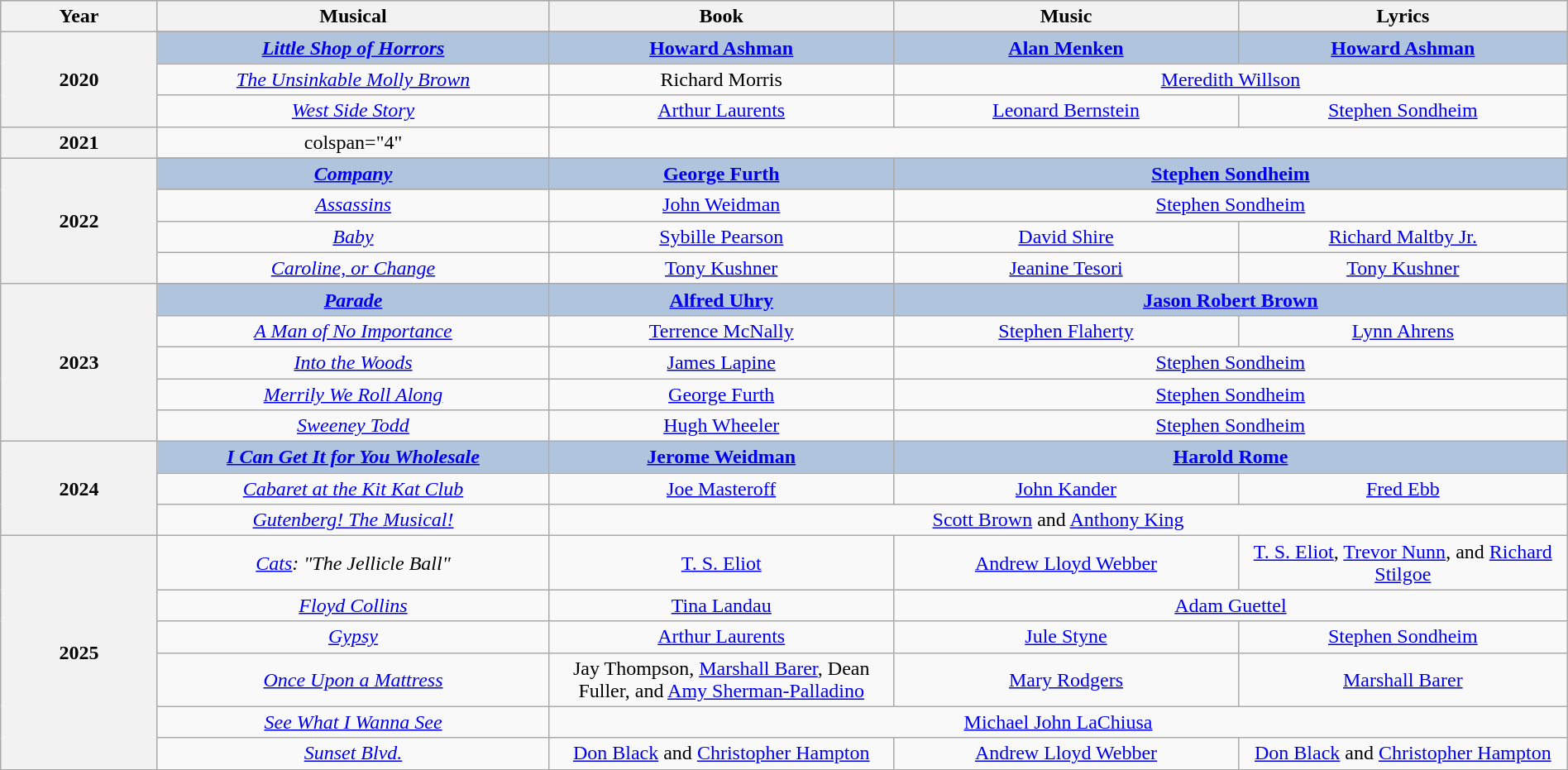<table class="wikitable" style="width:100%; text-align:center;">
<tr style="background:#bebebe;">
<th style="width:10%;">Year</th>
<th style="width:25%;">Musical</th>
<th style="width:22%;">Book</th>
<th style="width:22%;">Music</th>
<th style="width:22%;">Lyrics</th>
</tr>
<tr>
<th rowspan="4">2020</th>
</tr>
<tr style="background:#B0C4DE">
<td><strong><em><a href='#'>Little Shop of Horrors</a></em></strong></td>
<td><strong><a href='#'>Howard Ashman</a></strong></td>
<td><strong><a href='#'>Alan Menken</a></strong></td>
<td><strong><a href='#'>Howard Ashman</a></strong></td>
</tr>
<tr>
<td><em><a href='#'>The Unsinkable Molly Brown</a></em></td>
<td>Richard Morris</td>
<td colspan="2"><a href='#'>Meredith Willson</a></td>
</tr>
<tr>
<td><em><a href='#'>West Side Story</a></em></td>
<td><a href='#'>Arthur Laurents</a></td>
<td><a href='#'>Leonard Bernstein</a></td>
<td><a href='#'>Stephen Sondheim</a></td>
</tr>
<tr>
<th>2021</th>
<td>colspan="4" </td>
</tr>
<tr>
<th rowspan="5">2022</th>
</tr>
<tr style="background:#B0C4DE">
<td><strong><em><a href='#'>Company</a></em></strong></td>
<td><strong><a href='#'>George Furth</a></strong></td>
<td colspan="2"><strong><a href='#'>Stephen Sondheim</a></strong></td>
</tr>
<tr>
<td><em><a href='#'>Assassins</a></em></td>
<td><a href='#'>John Weidman</a></td>
<td colspan="2"><a href='#'>Stephen Sondheim</a></td>
</tr>
<tr>
<td><em><a href='#'>Baby</a></em></td>
<td><a href='#'>Sybille Pearson</a></td>
<td><a href='#'>David Shire</a></td>
<td><a href='#'>Richard Maltby Jr.</a></td>
</tr>
<tr>
<td><em><a href='#'>Caroline, or Change</a></em></td>
<td><a href='#'>Tony Kushner</a></td>
<td><a href='#'>Jeanine Tesori</a></td>
<td><a href='#'>Tony Kushner</a></td>
</tr>
<tr>
<th rowspan="6">2023</th>
</tr>
<tr style="background:#B0C4DE">
<td><strong><em><a href='#'>Parade</a></em></strong></td>
<td><strong><a href='#'>Alfred Uhry</a></strong></td>
<td colspan="2"><strong><a href='#'>Jason Robert Brown</a></strong></td>
</tr>
<tr>
<td><em><a href='#'>A Man of No Importance</a></em></td>
<td><a href='#'>Terrence McNally</a></td>
<td><a href='#'>Stephen Flaherty</a></td>
<td><a href='#'>Lynn Ahrens</a></td>
</tr>
<tr>
<td><em><a href='#'>Into the Woods</a></em></td>
<td><a href='#'>James Lapine</a></td>
<td colspan="2"><a href='#'>Stephen Sondheim</a></td>
</tr>
<tr>
<td><em><a href='#'>Merrily We Roll Along</a></em></td>
<td><a href='#'>George Furth</a></td>
<td colspan="2"><a href='#'>Stephen Sondheim</a></td>
</tr>
<tr>
<td><em><a href='#'>Sweeney Todd</a></em></td>
<td><a href='#'>Hugh Wheeler</a></td>
<td colspan="2"><a href='#'>Stephen Sondheim</a></td>
</tr>
<tr style="background:#B0C4DE">
<th rowspan="3">2024</th>
<td><strong><em><a href='#'>I Can Get It for You Wholesale</a></em></strong></td>
<td><strong><a href='#'>Jerome Weidman</a></strong></td>
<td colspan=2><strong><a href='#'>Harold Rome</a></strong></td>
</tr>
<tr>
<td><em><a href='#'>Cabaret at the Kit Kat Club</a></em></td>
<td><a href='#'>Joe Masteroff</a></td>
<td><a href='#'>John Kander</a></td>
<td><a href='#'>Fred Ebb</a></td>
</tr>
<tr>
<td><em><a href='#'>Gutenberg! The Musical!</a></em></td>
<td colspan=3><a href='#'>Scott Brown</a> and <a href='#'>Anthony King</a></td>
</tr>
<tr>
<th rowspan=6>2025</th>
<td><em><a href='#'>Cats</a>: "The Jellicle Ball"</em></td>
<td><a href='#'>T. S. Eliot</a></td>
<td><a href='#'>Andrew Lloyd Webber</a></td>
<td><a href='#'>T. S. Eliot</a>, <a href='#'>Trevor Nunn</a>, and <a href='#'>Richard Stilgoe</a></td>
</tr>
<tr>
<td><em><a href='#'>Floyd Collins</a></em></td>
<td><a href='#'>Tina Landau</a></td>
<td colspan=2><a href='#'>Adam Guettel</a></td>
</tr>
<tr>
<td><em><a href='#'>Gypsy</a></em></td>
<td><a href='#'>Arthur Laurents</a></td>
<td><a href='#'>Jule Styne</a></td>
<td><a href='#'>Stephen Sondheim</a></td>
</tr>
<tr>
<td><em><a href='#'>Once Upon a Mattress</a></em></td>
<td>Jay Thompson, <a href='#'>Marshall Barer</a>, Dean Fuller, and <a href='#'>Amy Sherman-Palladino</a></td>
<td><a href='#'>Mary Rodgers</a></td>
<td><a href='#'>Marshall Barer</a></td>
</tr>
<tr>
<td><em><a href='#'>See What I Wanna See</a></em></td>
<td colspan=3><a href='#'>Michael John LaChiusa</a></td>
</tr>
<tr>
<td><em><a href='#'>Sunset Blvd.</a></em></td>
<td><a href='#'>Don Black</a> and <a href='#'>Christopher Hampton</a></td>
<td><a href='#'>Andrew Lloyd Webber</a></td>
<td><a href='#'>Don Black</a> and <a href='#'>Christopher Hampton</a></td>
</tr>
</table>
